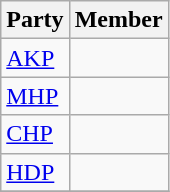<table class="wikitable">
<tr>
<th>Party</th>
<th colspan="2">Member</th>
</tr>
<tr>
<td><a href='#'>AKP</a></td>
<td></td>
</tr>
<tr>
<td><a href='#'>MHP</a></td>
<td></td>
</tr>
<tr>
<td><a href='#'>CHP</a></td>
<td></td>
</tr>
<tr>
<td><a href='#'>HDP</a></td>
<td></td>
</tr>
<tr>
</tr>
</table>
